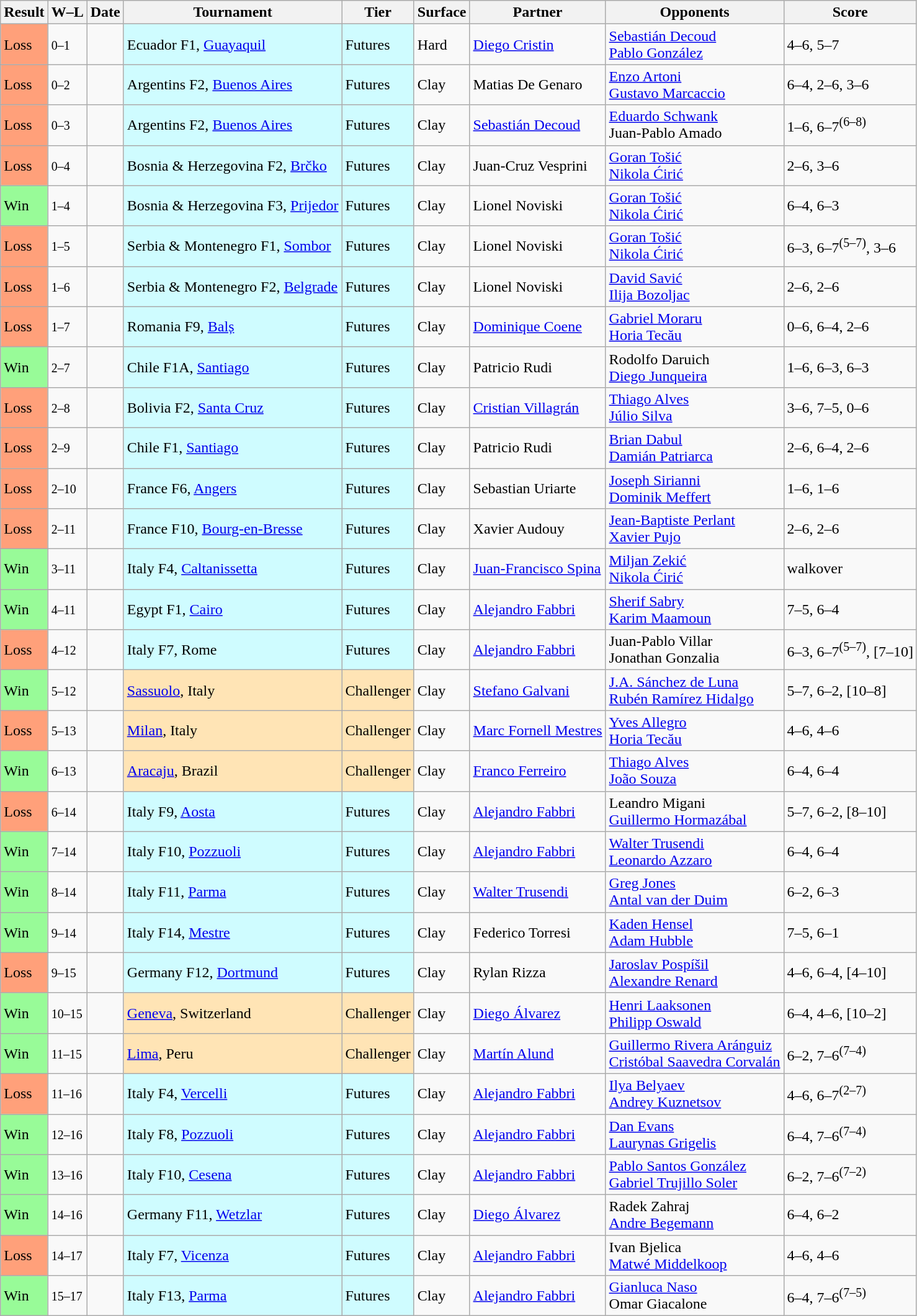<table class="sortable wikitable">
<tr>
<th>Result</th>
<th class="unsortable">W–L</th>
<th>Date</th>
<th>Tournament</th>
<th>Tier</th>
<th>Surface</th>
<th>Partner</th>
<th>Opponents</th>
<th class="unsortable">Score</th>
</tr>
<tr>
<td bgcolor=FFA07A>Loss</td>
<td><small>0–1</small></td>
<td></td>
<td style="background:#cffcff;">Ecuador F1, <a href='#'>Guayaquil</a></td>
<td style="background:#cffcff;">Futures</td>
<td>Hard</td>
<td> <a href='#'>Diego Cristin</a></td>
<td> <a href='#'>Sebastián Decoud</a> <br>  <a href='#'>Pablo González</a></td>
<td>4–6, 5–7</td>
</tr>
<tr>
<td bgcolor=FFA07A>Loss</td>
<td><small>0–2</small></td>
<td></td>
<td style="background:#cffcff;">Argentins F2, <a href='#'>Buenos Aires</a></td>
<td style="background:#cffcff;">Futures</td>
<td>Clay</td>
<td> Matias De Genaro</td>
<td> <a href='#'>Enzo Artoni</a> <br>  <a href='#'>Gustavo Marcaccio</a></td>
<td>6–4, 2–6, 3–6</td>
</tr>
<tr>
<td bgcolor=FFA07A>Loss</td>
<td><small>0–3</small></td>
<td></td>
<td style="background:#cffcff;">Argentins F2, <a href='#'>Buenos Aires</a></td>
<td style="background:#cffcff;">Futures</td>
<td>Clay</td>
<td> <a href='#'>Sebastián Decoud</a></td>
<td> <a href='#'>Eduardo Schwank</a> <br>  Juan-Pablo Amado</td>
<td>1–6, 6–7<sup>(6–8)</sup></td>
</tr>
<tr>
<td bgcolor=FFA07A>Loss</td>
<td><small>0–4</small></td>
<td></td>
<td style="background:#cffcff;">Bosnia & Herzegovina F2, <a href='#'>Brčko</a></td>
<td style="background:#cffcff;">Futures</td>
<td>Clay</td>
<td> Juan-Cruz Vesprini</td>
<td> <a href='#'>Goran Tošić</a> <br>  <a href='#'>Nikola Ćirić</a></td>
<td>2–6, 3–6</td>
</tr>
<tr>
<td bgcolor=98FB98>Win</td>
<td><small>1–4</small></td>
<td></td>
<td style="background:#cffcff;">Bosnia & Herzegovina F3, <a href='#'>Prijedor</a></td>
<td style="background:#cffcff;">Futures</td>
<td>Clay</td>
<td> Lionel Noviski</td>
<td> <a href='#'>Goran Tošić</a> <br>  <a href='#'>Nikola Ćirić</a></td>
<td>6–4, 6–3</td>
</tr>
<tr>
<td bgcolor=FFA07A>Loss</td>
<td><small>1–5</small></td>
<td></td>
<td style="background:#cffcff;">Serbia & Montenegro F1, <a href='#'>Sombor</a></td>
<td style="background:#cffcff;">Futures</td>
<td>Clay</td>
<td> Lionel Noviski</td>
<td> <a href='#'>Goran Tošić</a> <br>  <a href='#'>Nikola Ćirić</a></td>
<td>6–3, 6–7<sup>(5–7)</sup>, 3–6</td>
</tr>
<tr>
<td bgcolor=FFA07A>Loss</td>
<td><small>1–6</small></td>
<td></td>
<td style="background:#cffcff;">Serbia & Montenegro F2, <a href='#'>Belgrade</a></td>
<td style="background:#cffcff;">Futures</td>
<td>Clay</td>
<td> Lionel Noviski</td>
<td> <a href='#'>David Savić</a> <br>  <a href='#'>Ilija Bozoljac</a></td>
<td>2–6, 2–6</td>
</tr>
<tr>
<td bgcolor=FFA07A>Loss</td>
<td><small>1–7</small></td>
<td></td>
<td style="background:#cffcff;">Romania F9, <a href='#'>Balș</a></td>
<td style="background:#cffcff;">Futures</td>
<td>Clay</td>
<td> <a href='#'>Dominique Coene</a></td>
<td> <a href='#'>Gabriel Moraru</a> <br>  <a href='#'>Horia Tecău</a></td>
<td>0–6, 6–4, 2–6</td>
</tr>
<tr>
<td bgcolor=98FB98>Win</td>
<td><small>2–7</small></td>
<td></td>
<td style="background:#cffcff;">Chile F1A, <a href='#'>Santiago</a></td>
<td style="background:#cffcff;">Futures</td>
<td>Clay</td>
<td> Patricio Rudi</td>
<td> Rodolfo Daruich <br>  <a href='#'>Diego Junqueira</a></td>
<td>1–6, 6–3, 6–3</td>
</tr>
<tr>
<td bgcolor=FFA07A>Loss</td>
<td><small>2–8</small></td>
<td></td>
<td style="background:#cffcff;">Bolivia F2, <a href='#'>Santa Cruz</a></td>
<td style="background:#cffcff;">Futures</td>
<td>Clay</td>
<td> <a href='#'>Cristian Villagrán</a></td>
<td> <a href='#'>Thiago Alves</a> <br>  <a href='#'>Júlio Silva</a></td>
<td>3–6, 7–5, 0–6</td>
</tr>
<tr>
<td bgcolor=FFA07A>Loss</td>
<td><small>2–9</small></td>
<td></td>
<td style="background:#cffcff;">Chile F1, <a href='#'>Santiago</a></td>
<td style="background:#cffcff;">Futures</td>
<td>Clay</td>
<td> Patricio Rudi</td>
<td> <a href='#'>Brian Dabul</a> <br>  <a href='#'>Damián Patriarca</a></td>
<td>2–6, 6–4, 2–6</td>
</tr>
<tr>
<td bgcolor=FFA07A>Loss</td>
<td><small>2–10</small></td>
<td></td>
<td style="background:#cffcff;">France F6, <a href='#'>Angers</a></td>
<td style="background:#cffcff;">Futures</td>
<td>Clay</td>
<td> Sebastian Uriarte</td>
<td> <a href='#'>Joseph Sirianni</a> <br>  <a href='#'>Dominik Meffert</a></td>
<td>1–6, 1–6</td>
</tr>
<tr>
<td bgcolor=FFA07A>Loss</td>
<td><small>2–11</small></td>
<td></td>
<td style="background:#cffcff;">France F10, <a href='#'>Bourg-en-Bresse</a></td>
<td style="background:#cffcff;">Futures</td>
<td>Clay</td>
<td> Xavier Audouy</td>
<td> <a href='#'>Jean-Baptiste Perlant</a> <br>  <a href='#'>Xavier Pujo</a></td>
<td>2–6, 2–6</td>
</tr>
<tr>
<td bgcolor=98FB98>Win</td>
<td><small>3–11</small></td>
<td></td>
<td style="background:#cffcff;">Italy F4, <a href='#'>Caltanissetta</a></td>
<td style="background:#cffcff;">Futures</td>
<td>Clay</td>
<td> <a href='#'>Juan-Francisco Spina</a></td>
<td> <a href='#'>Miljan Zekić</a> <br>  <a href='#'>Nikola Ćirić</a></td>
<td>walkover</td>
</tr>
<tr>
<td bgcolor=98FB98>Win</td>
<td><small>4–11</small></td>
<td></td>
<td style="background:#cffcff;">Egypt F1, <a href='#'>Cairo</a></td>
<td style="background:#cffcff;">Futures</td>
<td>Clay</td>
<td> <a href='#'>Alejandro Fabbri</a></td>
<td> <a href='#'>Sherif Sabry</a> <br>  <a href='#'>Karim Maamoun</a></td>
<td>7–5, 6–4</td>
</tr>
<tr>
<td bgcolor=FFA07A>Loss</td>
<td><small>4–12</small></td>
<td></td>
<td style="background:#cffcff;">Italy F7, Rome</td>
<td style="background:#cffcff;">Futures</td>
<td>Clay</td>
<td> <a href='#'>Alejandro Fabbri</a></td>
<td> Juan-Pablo Villar <br>  Jonathan Gonzalia</td>
<td>6–3, 6–7<sup>(5–7)</sup>, [7–10]</td>
</tr>
<tr>
<td bgcolor=98FB98>Win</td>
<td><small>5–12</small></td>
<td></td>
<td style="background:moccasin;"><a href='#'>Sassuolo</a>, Italy</td>
<td style="background:moccasin;">Challenger</td>
<td>Clay</td>
<td> <a href='#'>Stefano Galvani</a></td>
<td> <a href='#'>J.A. Sánchez de Luna</a> <br>  <a href='#'>Rubén Ramírez Hidalgo</a></td>
<td>5–7, 6–2, [10–8]</td>
</tr>
<tr>
<td bgcolor=FFA07A>Loss</td>
<td><small>5–13</small></td>
<td></td>
<td style="background:moccasin;"><a href='#'>Milan</a>, Italy</td>
<td style="background:moccasin;">Challenger</td>
<td>Clay</td>
<td> <a href='#'>Marc Fornell Mestres</a></td>
<td> <a href='#'>Yves Allegro</a> <br>  <a href='#'>Horia Tecău</a></td>
<td>4–6, 4–6</td>
</tr>
<tr>
<td bgcolor=98FB98>Win</td>
<td><small>6–13</small></td>
<td></td>
<td style="background:moccasin;"><a href='#'>Aracaju</a>, Brazil</td>
<td style="background:moccasin;">Challenger</td>
<td>Clay</td>
<td> <a href='#'>Franco Ferreiro</a></td>
<td> <a href='#'>Thiago Alves</a> <br>  <a href='#'>João Souza</a></td>
<td>6–4, 6–4</td>
</tr>
<tr>
<td bgcolor=FFA07A>Loss</td>
<td><small>6–14</small></td>
<td></td>
<td style="background:#cffcff;">Italy F9, <a href='#'>Aosta</a></td>
<td style="background:#cffcff;">Futures</td>
<td>Clay</td>
<td> <a href='#'>Alejandro Fabbri</a></td>
<td> Leandro Migani <br>  <a href='#'>Guillermo Hormazábal</a></td>
<td>5–7, 6–2, [8–10]</td>
</tr>
<tr>
<td bgcolor=98FB98>Win</td>
<td><small>7–14</small></td>
<td></td>
<td style="background:#cffcff;">Italy F10, <a href='#'>Pozzuoli</a></td>
<td style="background:#cffcff;">Futures</td>
<td>Clay</td>
<td> <a href='#'>Alejandro Fabbri</a></td>
<td> <a href='#'>Walter Trusendi</a> <br>  <a href='#'>Leonardo Azzaro</a></td>
<td>6–4, 6–4</td>
</tr>
<tr>
<td bgcolor=98FB98>Win</td>
<td><small>8–14</small></td>
<td></td>
<td style="background:#cffcff;">Italy F11, <a href='#'>Parma</a></td>
<td style="background:#cffcff;">Futures</td>
<td>Clay</td>
<td> <a href='#'>Walter Trusendi</a></td>
<td> <a href='#'>Greg Jones</a> <br>  <a href='#'>Antal van der Duim</a></td>
<td>6–2, 6–3</td>
</tr>
<tr>
<td bgcolor=98FB98>Win</td>
<td><small>9–14</small></td>
<td></td>
<td style="background:#cffcff;">Italy F14, <a href='#'>Mestre</a></td>
<td style="background:#cffcff;">Futures</td>
<td>Clay</td>
<td> Federico Torresi</td>
<td> <a href='#'>Kaden Hensel</a> <br>  <a href='#'>Adam Hubble</a></td>
<td>7–5, 6–1</td>
</tr>
<tr>
<td bgcolor=FFA07A>Loss</td>
<td><small>9–15</small></td>
<td></td>
<td style="background:#cffcff;">Germany F12, <a href='#'>Dortmund</a></td>
<td style="background:#cffcff;">Futures</td>
<td>Clay</td>
<td> Rylan Rizza</td>
<td> <a href='#'>Jaroslav Pospíšil</a> <br>  <a href='#'>Alexandre Renard</a></td>
<td>4–6, 6–4, [4–10]</td>
</tr>
<tr>
<td bgcolor=98FB98>Win</td>
<td><small>10–15</small></td>
<td></td>
<td style="background:moccasin;"><a href='#'>Geneva</a>, Switzerland</td>
<td style="background:moccasin;">Challenger</td>
<td>Clay</td>
<td> <a href='#'>Diego Álvarez</a></td>
<td> <a href='#'>Henri Laaksonen</a> <br>  <a href='#'>Philipp Oswald</a></td>
<td>6–4, 4–6, [10–2]</td>
</tr>
<tr>
<td bgcolor=98FB98>Win</td>
<td><small>11–15</small></td>
<td></td>
<td style="background:moccasin;"><a href='#'>Lima</a>, Peru</td>
<td style="background:moccasin;">Challenger</td>
<td>Clay</td>
<td> <a href='#'>Martín Alund</a></td>
<td> <a href='#'>Guillermo Rivera Aránguiz</a> <br>  <a href='#'>Cristóbal Saavedra Corvalán</a></td>
<td>6–2, 7–6<sup>(7–4)</sup></td>
</tr>
<tr>
<td bgcolor=FFA07A>Loss</td>
<td><small>11–16</small></td>
<td></td>
<td style="background:#cffcff;">Italy F4, <a href='#'>Vercelli</a></td>
<td style="background:#cffcff;">Futures</td>
<td>Clay</td>
<td> <a href='#'>Alejandro Fabbri</a></td>
<td> <a href='#'>Ilya Belyaev</a> <br>  <a href='#'>Andrey Kuznetsov</a></td>
<td>4–6, 6–7<sup>(2–7)</sup></td>
</tr>
<tr>
<td bgcolor=98FB98>Win</td>
<td><small>12–16</small></td>
<td></td>
<td style="background:#cffcff;">Italy F8, <a href='#'>Pozzuoli</a></td>
<td style="background:#cffcff;">Futures</td>
<td>Clay</td>
<td> <a href='#'>Alejandro Fabbri</a></td>
<td> <a href='#'>Dan Evans</a> <br>  <a href='#'>Laurynas Grigelis</a></td>
<td>6–4, 7–6<sup>(7–4)</sup></td>
</tr>
<tr>
<td bgcolor=98FB98>Win</td>
<td><small>13–16</small></td>
<td></td>
<td style="background:#cffcff;">Italy F10, <a href='#'>Cesena</a></td>
<td style="background:#cffcff;">Futures</td>
<td>Clay</td>
<td> <a href='#'>Alejandro Fabbri</a></td>
<td> <a href='#'>Pablo Santos González</a> <br>  <a href='#'>Gabriel Trujillo Soler</a></td>
<td>6–2, 7–6<sup>(7–2)</sup></td>
</tr>
<tr>
<td bgcolor=98FB98>Win</td>
<td><small>14–16</small></td>
<td></td>
<td style="background:#cffcff;">Germany F11, <a href='#'>Wetzlar</a></td>
<td style="background:#cffcff;">Futures</td>
<td>Clay</td>
<td> <a href='#'>Diego Álvarez</a></td>
<td> Radek Zahraj <br>  <a href='#'>Andre Begemann</a></td>
<td>6–4, 6–2</td>
</tr>
<tr>
<td bgcolor=FFA07A>Loss</td>
<td><small>14–17</small></td>
<td></td>
<td style="background:#cffcff;">Italy F7, <a href='#'>Vicenza</a></td>
<td style="background:#cffcff;">Futures</td>
<td>Clay</td>
<td> <a href='#'>Alejandro Fabbri</a></td>
<td> Ivan Bjelica <br>  <a href='#'>Matwé Middelkoop</a></td>
<td>4–6, 4–6</td>
</tr>
<tr>
<td bgcolor=98FB98>Win</td>
<td><small>15–17</small></td>
<td></td>
<td style="background:#cffcff;">Italy F13, <a href='#'>Parma</a></td>
<td style="background:#cffcff;">Futures</td>
<td>Clay</td>
<td> <a href='#'>Alejandro Fabbri</a></td>
<td> <a href='#'>Gianluca Naso</a> <br>  Omar Giacalone</td>
<td>6–4, 7–6<sup>(7–5)</sup></td>
</tr>
</table>
